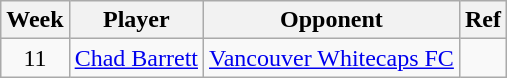<table class=wikitable>
<tr>
<th>Week</th>
<th>Player</th>
<th>Opponent</th>
<th>Ref</th>
</tr>
<tr>
<td align=center>11</td>
<td> <a href='#'>Chad Barrett</a></td>
<td><a href='#'>Vancouver Whitecaps FC</a></td>
<td></td>
</tr>
</table>
